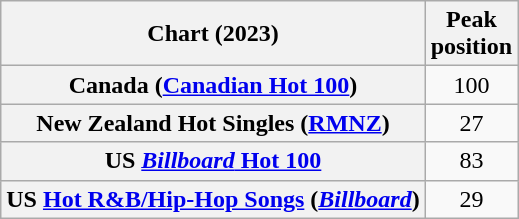<table class="wikitable sortable plainrowheaders" style="text-align:center">
<tr>
<th scope="col">Chart (2023)</th>
<th scope="col">Peak<br> position</th>
</tr>
<tr>
<th scope="row">Canada (<a href='#'>Canadian Hot 100</a>)</th>
<td>100</td>
</tr>
<tr>
<th scope="row">New Zealand Hot Singles (<a href='#'>RMNZ</a>)</th>
<td>27</td>
</tr>
<tr>
<th scope="row">US <a href='#'><em>Billboard</em> Hot 100</a></th>
<td>83</td>
</tr>
<tr>
<th scope="row">US <a href='#'>Hot R&B/Hip-Hop Songs</a> (<em><a href='#'>Billboard</a></em>)</th>
<td>29</td>
</tr>
</table>
